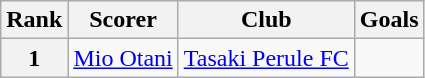<table class="wikitable">
<tr>
<th>Rank</th>
<th>Scorer</th>
<th>Club</th>
<th>Goals</th>
</tr>
<tr>
<th>1</th>
<td> <a href='#'>Mio Otani</a></td>
<td><a href='#'>Tasaki Perule FC</a></td>
<td></td>
</tr>
</table>
